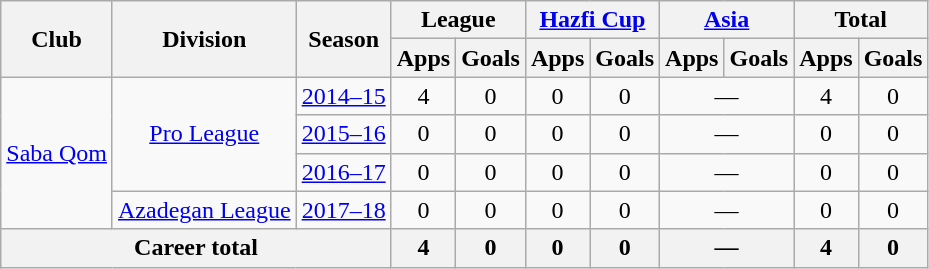<table class="wikitable" style="text-align: center;">
<tr>
<th rowspan="2">Club</th>
<th rowspan="2">Division</th>
<th rowspan="2">Season</th>
<th colspan="2">League</th>
<th colspan="2"><a href='#'>Hazfi Cup</a></th>
<th colspan="2"><a href='#'>Asia</a></th>
<th colspan="2">Total</th>
</tr>
<tr>
<th>Apps</th>
<th>Goals</th>
<th>Apps</th>
<th>Goals</th>
<th>Apps</th>
<th>Goals</th>
<th>Apps</th>
<th>Goals</th>
</tr>
<tr>
<td rowspan="4"><a href='#'>Saba Qom</a></td>
<td rowspan="3"><a href='#'>Pro League</a></td>
<td><a href='#'>2014–15</a></td>
<td>4</td>
<td>0</td>
<td>0</td>
<td>0</td>
<td colspan=2>—</td>
<td>4</td>
<td>0</td>
</tr>
<tr>
<td><a href='#'>2015–16</a></td>
<td>0</td>
<td>0</td>
<td>0</td>
<td>0</td>
<td colspan=2>—</td>
<td>0</td>
<td>0</td>
</tr>
<tr>
<td><a href='#'>2016–17</a></td>
<td>0</td>
<td>0</td>
<td>0</td>
<td>0</td>
<td colspan=2>—</td>
<td>0</td>
<td>0</td>
</tr>
<tr>
<td rowspan="1"><a href='#'>Azadegan League</a></td>
<td><a href='#'>2017–18</a></td>
<td>0</td>
<td>0</td>
<td>0</td>
<td>0</td>
<td colspan=2>—</td>
<td>0</td>
<td>0</td>
</tr>
<tr>
<th colspan=3>Career total</th>
<th>4</th>
<th>0</th>
<th>0</th>
<th>0</th>
<th colspan=2>—</th>
<th>4</th>
<th>0</th>
</tr>
</table>
